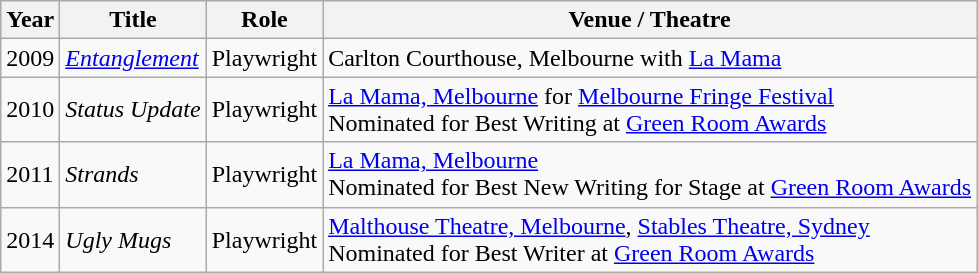<table class="wikitable">
<tr>
<th>Year</th>
<th>Title</th>
<th>Role</th>
<th>Venue / Theatre</th>
</tr>
<tr>
<td>2009</td>
<td><em><a href='#'>Entanglement</a></em></td>
<td>Playwright</td>
<td>Carlton Courthouse, Melbourne with <a href='#'>La Mama</a></td>
</tr>
<tr>
<td>2010</td>
<td><em>Status Update</em></td>
<td>Playwright</td>
<td><a href='#'>La Mama, Melbourne</a> for <a href='#'>Melbourne Fringe Festival</a><br>Nominated for Best Writing at <a href='#'>Green Room Awards</a></td>
</tr>
<tr>
<td>2011</td>
<td><em>Strands</em></td>
<td>Playwright</td>
<td><a href='#'>La Mama, Melbourne</a><br> Nominated for Best New Writing for Stage at <a href='#'>Green Room Awards</a></td>
</tr>
<tr>
<td>2014</td>
<td><em>Ugly Mugs</em></td>
<td>Playwright</td>
<td><a href='#'>Malthouse Theatre, Melbourne</a>, <a href='#'>Stables Theatre, Sydney</a><br> Nominated for Best Writer at <a href='#'>Green Room Awards</a></td>
</tr>
</table>
